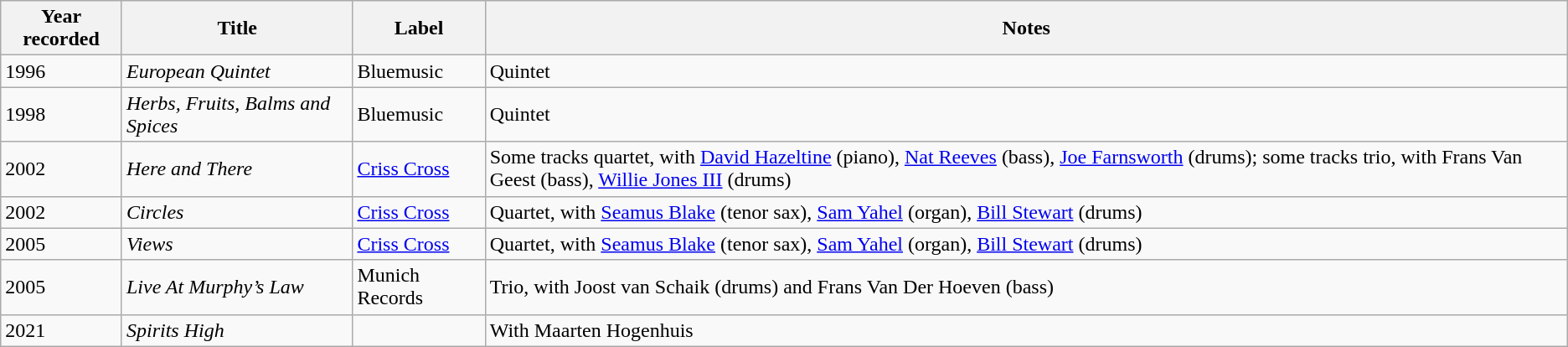<table class="wikitable sortable">
<tr>
<th style="text-align:center;">Year recorded</th>
<th>Title</th>
<th>Label</th>
<th>Notes</th>
</tr>
<tr>
<td>1996</td>
<td><em>European Quintet</em></td>
<td>Bluemusic</td>
<td>Quintet</td>
</tr>
<tr>
<td>1998</td>
<td><em>Herbs, Fruits, Balms and Spices</em></td>
<td>Bluemusic</td>
<td>Quintet</td>
</tr>
<tr>
<td>2002</td>
<td><em>Here and There</em></td>
<td><a href='#'>Criss Cross</a></td>
<td>Some tracks quartet, with <a href='#'>David Hazeltine</a> (piano), <a href='#'>Nat Reeves</a> (bass), <a href='#'>Joe Farnsworth</a> (drums); some tracks trio, with Frans Van Geest (bass), <a href='#'>Willie Jones III</a> (drums)</td>
</tr>
<tr>
<td>2002</td>
<td><em>Circles</em></td>
<td><a href='#'>Criss Cross</a></td>
<td>Quartet, with <a href='#'>Seamus Blake</a> (tenor sax), <a href='#'>Sam Yahel</a> (organ), <a href='#'>Bill Stewart</a> (drums)</td>
</tr>
<tr>
<td>2005</td>
<td><em>Views</em></td>
<td><a href='#'>Criss Cross</a></td>
<td>Quartet, with <a href='#'>Seamus Blake</a> (tenor sax), <a href='#'>Sam Yahel</a> (organ), <a href='#'>Bill Stewart</a> (drums)</td>
</tr>
<tr>
<td>2005</td>
<td><em>Live At Murphy’s Law</em></td>
<td>Munich Records</td>
<td>Trio, with Joost van Schaik (drums) and Frans Van Der Hoeven (bass)</td>
</tr>
<tr>
<td>2021</td>
<td><em>Spirits High</em></td>
<td></td>
<td>With Maarten Hogenhuis</td>
</tr>
</table>
